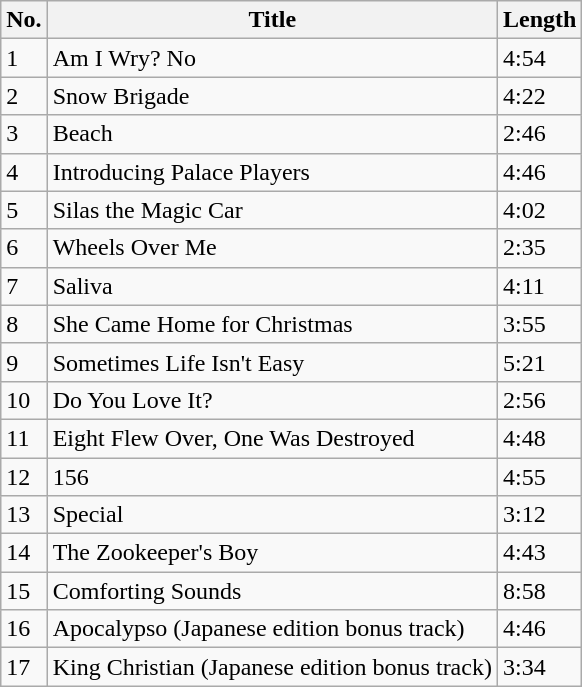<table class="wikitable">
<tr>
<th>No.</th>
<th>Title</th>
<th>Length</th>
</tr>
<tr>
<td>1</td>
<td>Am I Wry? No</td>
<td>4:54</td>
</tr>
<tr>
<td>2</td>
<td>Snow Brigade</td>
<td>4:22</td>
</tr>
<tr>
<td>3</td>
<td>Beach</td>
<td>2:46</td>
</tr>
<tr>
<td>4</td>
<td>Introducing Palace Players</td>
<td>4:46</td>
</tr>
<tr>
<td>5</td>
<td>Silas the Magic Car</td>
<td>4:02</td>
</tr>
<tr>
<td>6</td>
<td>Wheels Over Me</td>
<td>2:35</td>
</tr>
<tr>
<td>7</td>
<td>Saliva</td>
<td>4:11</td>
</tr>
<tr>
<td>8</td>
<td>She Came Home for Christmas</td>
<td>3:55</td>
</tr>
<tr>
<td>9</td>
<td>Sometimes Life Isn't Easy</td>
<td>5:21</td>
</tr>
<tr>
<td>10</td>
<td>Do You Love It?</td>
<td>2:56</td>
</tr>
<tr>
<td>11</td>
<td>Eight Flew Over, One Was Destroyed</td>
<td>4:48</td>
</tr>
<tr>
<td>12</td>
<td>156</td>
<td>4:55</td>
</tr>
<tr>
<td>13</td>
<td>Special</td>
<td>3:12</td>
</tr>
<tr>
<td>14</td>
<td>The Zookeeper's Boy</td>
<td>4:43</td>
</tr>
<tr>
<td>15</td>
<td>Comforting Sounds</td>
<td>8:58</td>
</tr>
<tr>
<td>16</td>
<td>Apocalypso (Japanese edition bonus track)</td>
<td>4:46</td>
</tr>
<tr>
<td>17</td>
<td>King Christian (Japanese edition bonus track)</td>
<td>3:34</td>
</tr>
</table>
